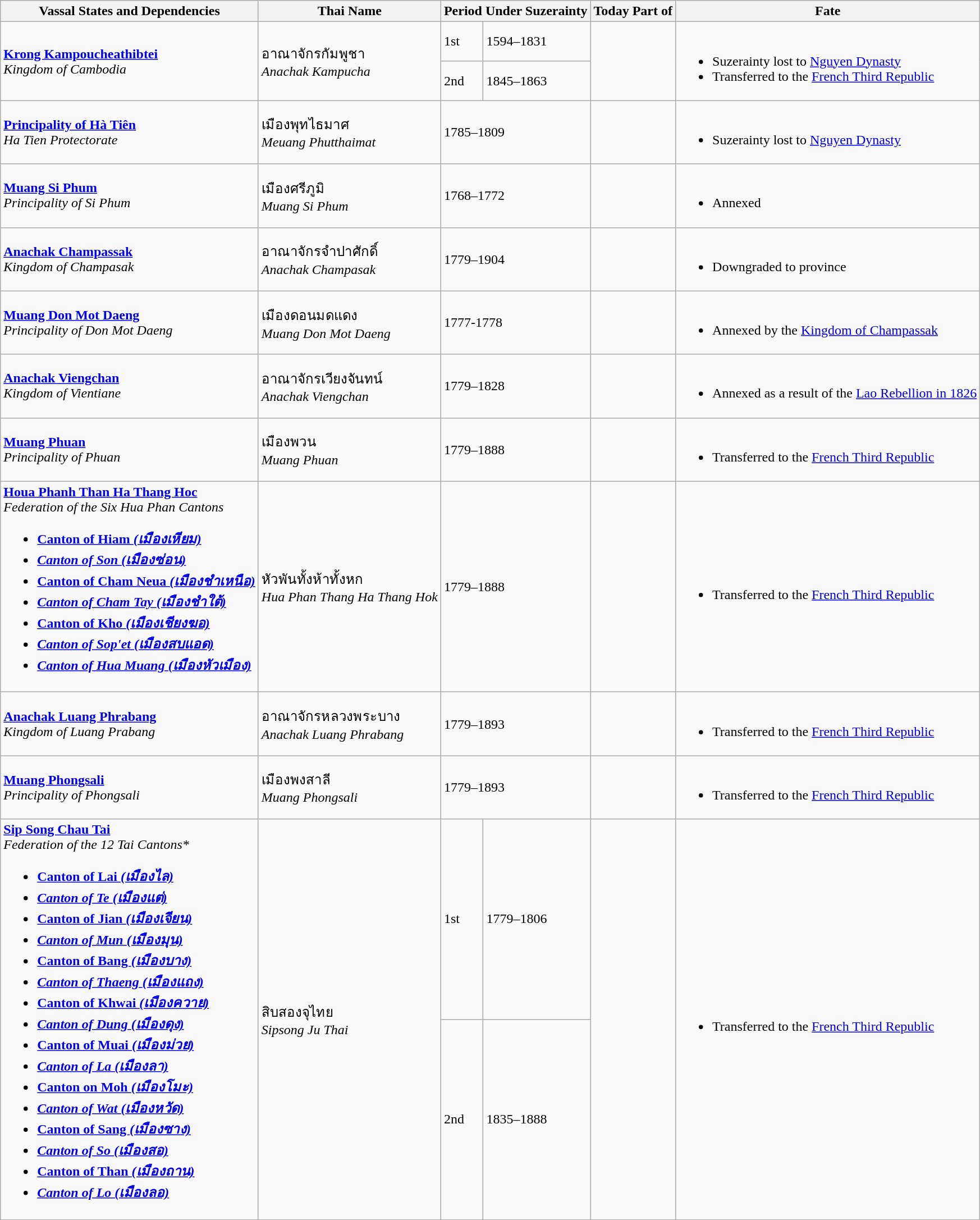<table class="wikitable">
<tr>
<th><strong>Vassal States and Dependencies</strong></th>
<th>Thai Name</th>
<th colspan="2">Period Under Suzerainty</th>
<th>Today Part of</th>
<th>Fate</th>
</tr>
<tr>
<td rowspan="2"><strong><a href='#'>Krong Kampoucheathibtei</a></strong><br><em>Kingdom of Cambodia</em></td>
<td rowspan="2">อาณาจักรกัมพูชา<br><em>Anachak Kampucha</em></td>
<td>1st</td>
<td>1594–1831</td>
<td rowspan="2"></td>
<td rowspan="2"><br><ul><li>Suzerainty lost to <a href='#'>Nguyen Dynasty</a></li><li>Transferred to the <a href='#'>French Third Republic</a></li></ul></td>
</tr>
<tr>
<td>2nd</td>
<td>1845–1863</td>
</tr>
<tr>
<td><strong><a href='#'>Principality of Hà Tiên</a></strong><br><em>Ha Tien Protectorate</em></td>
<td>เมืองพุทไธมาศ<br><em>Meuang Phutthaimat</em></td>
<td colspan="2">1785–1809</td>
<td></td>
<td><br><ul><li>Suzerainty lost to <a href='#'>Nguyen Dynasty</a></li></ul></td>
</tr>
<tr>
<td><a href='#'><strong>Muang Si Phum</strong></a><br><em>Principality of Si Phum</em></td>
<td>เมืองศรีภูมิ<br><em>Muang Si Phum</em></td>
<td colspan="2">1768–1772</td>
<td></td>
<td><br><ul><li>Annexed</li></ul></td>
</tr>
<tr>
<td><strong><a href='#'>Anachak Champassak</a></strong><br><em>Kingdom of Champasak</em></td>
<td>อาณาจักรจำปาศักดิ์<br><em>Anachak Champasak</em></td>
<td colspan="2">1779–1904</td>
<td><br></td>
<td><br><ul><li>Downgraded to province</li></ul></td>
</tr>
<tr>
<td><strong><a href='#'>Muang Don Mot Daeng</a></strong><br><em>Principality of Don Mot Daeng</em></td>
<td>เมืองดอนมดแดง<br><em>Muang Don Mot Daeng</em></td>
<td colspan="2">1777-1778</td>
<td></td>
<td><br><ul><li>Annexed by the <a href='#'>Kingdom of Champassak</a></li></ul></td>
</tr>
<tr>
<td><strong><a href='#'>Anachak Viengchan</a></strong><br><em>Kingdom of Vientiane</em></td>
<td>อาณาจักรเวียงจันทน์<br><em>Anachak Viengchan</em></td>
<td colspan="2">1779–1828</td>
<td></td>
<td><br><ul><li>Annexed as a result of the <a href='#'>Lao Rebellion in 1826</a></li></ul></td>
</tr>
<tr>
<td><strong><a href='#'>Muang Phuan</a></strong><br><em>Principality of Phuan</em></td>
<td>เมืองพวน<br><em>Muang Phuan</em></td>
<td colspan="2">1779–1888</td>
<td></td>
<td><br><ul><li>Transferred to the <a href='#'>French Third Republic</a></li></ul></td>
</tr>
<tr>
<td><a href='#'><strong>Houa Phanh Than Ha Thang Hoc</strong></a><br><em>Federation of the Six Hua Phan Cantons</em><ul><li><a href='#'><strong>Canton of Hiam <em>(เมืองเหียม)<strong><em></a></li><li><a href='#'></strong>Canton of Son </em>(เมืองซ่อน)</em></strong></a></li><li><a href='#'><strong>Canton of Cham Neua <em>(เมืองชำเหนือ)<strong><em></a></li><li><a href='#'></strong>Canton of Cham Tay </em>(เมืองชำใต้)</em></strong></a></li><li><a href='#'><strong>Canton of Kho <em>(เมืองเชียงฆอ)<strong><em></a></li><li></strong><a href='#'>Canton of Sop'et </em>(เมืองสบแอด)<em></a><strong></li><li><a href='#'></strong>Canton of Hua Muang </em>(เมืองหัวเมือง)</em></strong></a></li></ul></td>
<td>หัวพันทั้งห้าทั้งหก<br><em>Hua Phan Thang Ha Thang Hok</em></td>
<td colspan="2">1779–1888</td>
<td></td>
<td><br><ul><li>Transferred to the <a href='#'>French Third Republic</a></li></ul></td>
</tr>
<tr>
<td><strong><a href='#'>Anachak Luang Phrabang</a></strong><br><em>Kingdom of Luang Prabang</em></td>
<td>อาณาจักรหลวงพระบาง<br><em>Anachak Luang Phrabang</em></td>
<td colspan="2">1779–1893</td>
<td></td>
<td><br><ul><li>Transferred to the <a href='#'>French Third Republic</a></li></ul></td>
</tr>
<tr>
<td><strong><a href='#'>Muang Phongsali</a></strong><br><em>Principality of Phongsali</em></td>
<td>เมืองพงสาลี<br><em>Muang Phongsali</em></td>
<td colspan="2">1779–1893</td>
<td></td>
<td><br><ul><li>Transferred to the <a href='#'>French Third Republic</a></li></ul></td>
</tr>
<tr>
<td rowspan="2"><strong><a href='#'>Sip Song Chau Tai</a></strong><br><em>Federation of the 12 Tai Cantons*</em><ul><li><a href='#'><strong>Canton of Lai <em>(เมืองไล)<strong><em></a></li><li><a href='#'></strong>Canton of Te </em>(เมืองแต่)</em></strong></a></li><li><a href='#'><strong>Canton of Jian <em>(เมืองเจียน)<strong><em></a></li><li><a href='#'></strong>Canton of Mun </em>(เมืองมุน)</em></strong></a></li><li><a href='#'><strong>Canton of Bang <em>(เมืองบาง)<strong><em></a></li><li><a href='#'></strong>Canton of Thaeng </em>(เมืองแถง)</em></strong></a></li><li><a href='#'><strong>Canton of Khwai <em>(เมืองควาย)<strong><em></a></li><li><a href='#'></strong>Canton of Dung </em>(เมืองดุง)</em></strong></a></li><li><a href='#'><strong>Canton of Muai <em>(เมืองม่วย)<strong><em></a></li><li><a href='#'></strong>Canton of La </em>(เมืองลา)</em></strong></a></li><li><a href='#'><strong>Canton on Moh <em>(เมืองโมะ)<strong><em></a></li><li><a href='#'></strong>Canton of Wat </em>(เมืองหวัด)</em></strong></a></li><li><a href='#'><strong>Canton of Sang <em>(เมืองซาง)<strong><em></a></li><li><a href='#'></strong>Canton of So </em>(เมืองสอ)</em></strong></a></li><li><a href='#'><strong>Canton of Than <em>(เมืองถาน)<strong><em></a></li><li><a href='#'></strong>Canton of Lo </em>(เมืองลอ)</em></strong></a></li></ul></td>
<td rowspan="2">สิบสองจุไทย<br><em>Sipsong Ju Thai</em></td>
<td>1st</td>
<td>1779–1806</td>
<td rowspan="2"></td>
<td rowspan="2"><br><ul><li>Transferred to the <a href='#'>French Third Republic</a></li></ul></td>
</tr>
<tr>
<td>2nd</td>
<td>1835–1888</td>
</tr>
</table>
